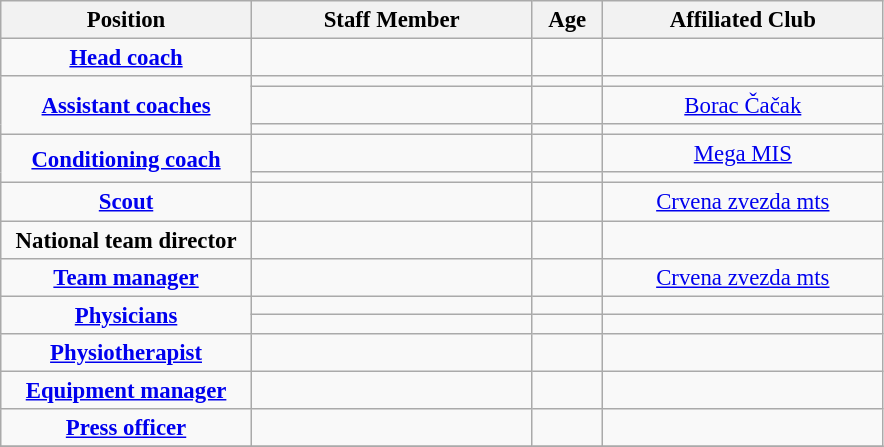<table class="wikitable sortable" style="text-align:center; font-size:95%">
<tr>
<th scope="col" width="160px">Position</th>
<th scope="col" width="180px">Staff Member</th>
<th scope="col" width="40px">Age</th>
<th scope="col" width="180px">Affiliated Club</th>
</tr>
<tr>
<td><strong><a href='#'>Head coach</a></strong></td>
<td></td>
<td></td>
<td></td>
</tr>
<tr>
<td rowspan=3><strong><a href='#'>Assistant coaches</a></strong></td>
<td></td>
<td></td>
<td></td>
</tr>
<tr>
<td></td>
<td></td>
<td> <a href='#'>Borac Čačak</a></td>
</tr>
<tr>
<td></td>
<td></td>
<td></td>
</tr>
<tr>
<td rowspan=2><strong><a href='#'>Conditioning coach</a></strong></td>
<td></td>
<td></td>
<td> <a href='#'>Mega MIS</a></td>
</tr>
<tr>
<td></td>
<td></td>
<td></td>
</tr>
<tr>
<td><strong><a href='#'>Scout</a></strong></td>
<td></td>
<td></td>
<td> <a href='#'>Crvena zvezda mts</a></td>
</tr>
<tr>
<td><strong>National team director</strong></td>
<td></td>
<td></td>
<td></td>
</tr>
<tr>
<td><strong><a href='#'>Team manager</a></strong></td>
<td></td>
<td></td>
<td> <a href='#'>Crvena zvezda mts</a></td>
</tr>
<tr>
<td rowspan=2><strong><a href='#'>Physicians</a></strong></td>
<td></td>
<td></td>
<td></td>
</tr>
<tr>
<td></td>
<td></td>
<td></td>
</tr>
<tr>
<td><strong><a href='#'>Physiotherapist</a></strong></td>
<td></td>
<td></td>
<td></td>
</tr>
<tr>
<td><strong><a href='#'>Equipment manager</a></strong></td>
<td></td>
<td></td>
<td></td>
</tr>
<tr>
<td><strong><a href='#'>Press officer</a></strong></td>
<td></td>
<td></td>
<td></td>
</tr>
<tr>
</tr>
</table>
